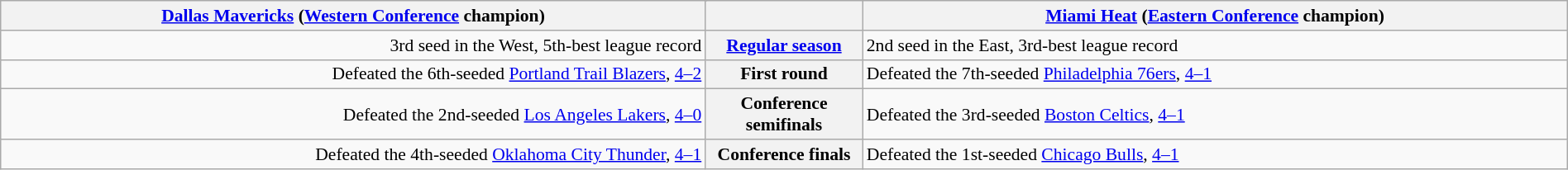<table style="width:100%; font-size:90%" class="wikitable">
<tr valign=top>
<th colspan="2" style="width:45%;"><a href='#'>Dallas Mavericks</a> (<a href='#'>Western Conference</a> champion)</th>
<th></th>
<th colspan="2" style="width:45%;"><a href='#'>Miami Heat</a> (<a href='#'>Eastern Conference</a> champion)</th>
</tr>
<tr>
<td align=right>3rd seed in the West, 5th-best league record</td>
<th colspan=2><a href='#'>Regular season</a></th>
<td align=left>2nd seed in the East, 3rd-best league record</td>
</tr>
<tr>
<td align=right>Defeated the 6th-seeded <a href='#'>Portland Trail Blazers</a>, <a href='#'>4–2</a></td>
<th colspan=2>First round</th>
<td align=left>Defeated the 7th-seeded <a href='#'>Philadelphia 76ers</a>, <a href='#'>4–1</a></td>
</tr>
<tr>
<td align=right>Defeated the 2nd-seeded <a href='#'>Los Angeles Lakers</a>, <a href='#'>4–0</a></td>
<th colspan=2>Conference semifinals</th>
<td align=left>Defeated the 3rd-seeded <a href='#'>Boston Celtics</a>, <a href='#'>4–1</a></td>
</tr>
<tr>
<td align=right>Defeated the 4th-seeded <a href='#'>Oklahoma City Thunder</a>, <a href='#'>4–1</a></td>
<th colspan=2>Conference finals</th>
<td align=left>Defeated the 1st-seeded <a href='#'>Chicago Bulls</a>, <a href='#'>4–1</a></td>
</tr>
</table>
